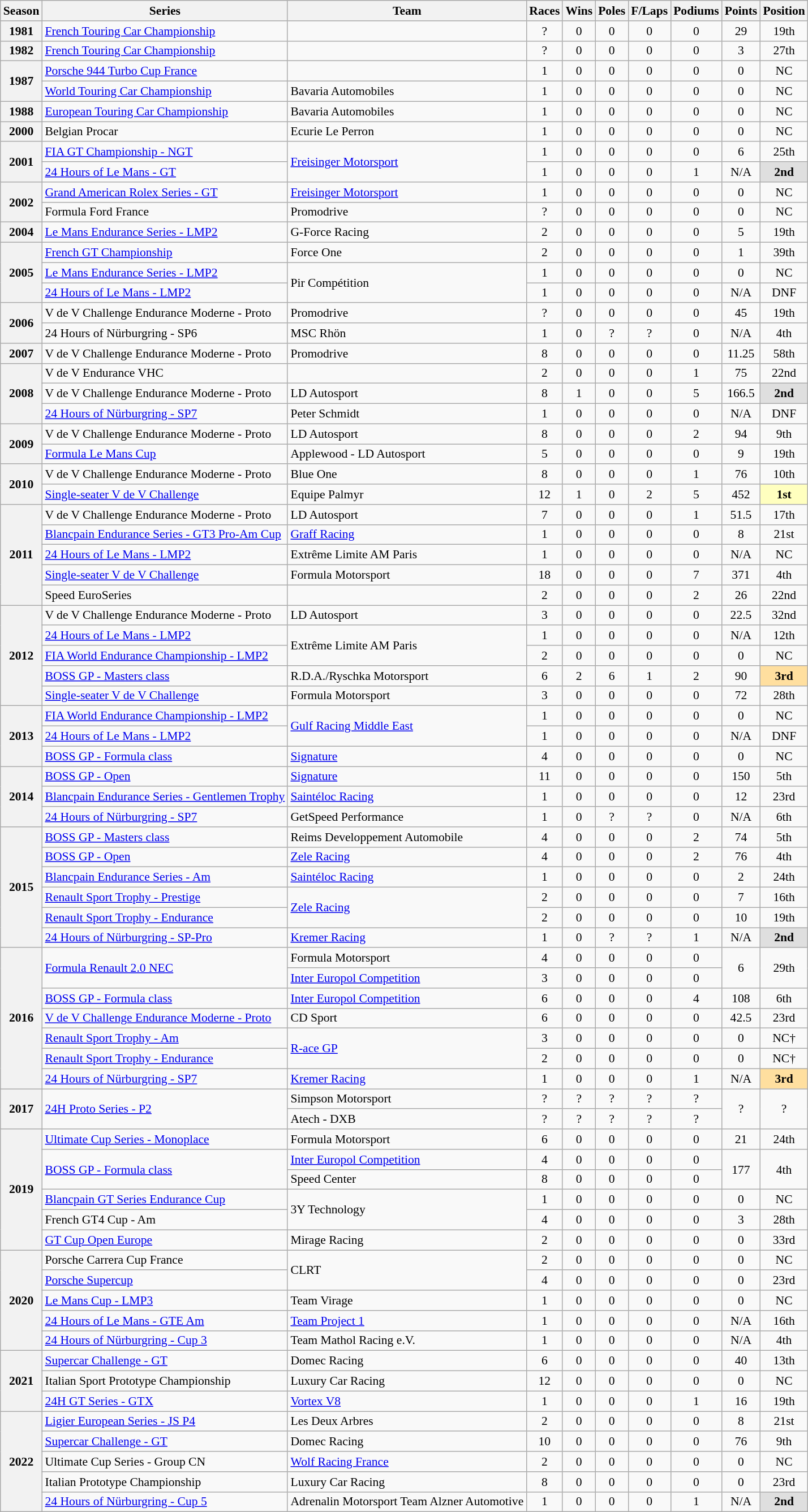<table class="wikitable" style="font-size: 90%; text-align:center">
<tr>
<th>Season</th>
<th>Series</th>
<th>Team</th>
<th>Races</th>
<th>Wins</th>
<th>Poles</th>
<th>F/Laps</th>
<th>Podiums</th>
<th>Points</th>
<th>Position</th>
</tr>
<tr>
<th>1981</th>
<td align=left><a href='#'>French Touring Car Championship</a></td>
<td></td>
<td>?</td>
<td>0</td>
<td>0</td>
<td>0</td>
<td>0</td>
<td>29</td>
<td>19th</td>
</tr>
<tr>
<th>1982</th>
<td align=left><a href='#'>French Touring Car Championship</a></td>
<td></td>
<td>?</td>
<td>0</td>
<td>0</td>
<td>0</td>
<td>0</td>
<td>3</td>
<td>27th</td>
</tr>
<tr>
<th rowspan=2>1987</th>
<td align=left><a href='#'>Porsche 944 Turbo Cup France</a></td>
<td></td>
<td>1</td>
<td>0</td>
<td>0</td>
<td>0</td>
<td>0</td>
<td>0</td>
<td>NC</td>
</tr>
<tr>
<td align=left><a href='#'>World Touring Car Championship</a></td>
<td align=left>Bavaria Automobiles</td>
<td>1</td>
<td>0</td>
<td>0</td>
<td>0</td>
<td>0</td>
<td>0</td>
<td>NC</td>
</tr>
<tr>
<th>1988</th>
<td align=left><a href='#'>European Touring Car Championship</a></td>
<td align=left>Bavaria Automobiles</td>
<td>1</td>
<td>0</td>
<td>0</td>
<td>0</td>
<td>0</td>
<td>0</td>
<td>NC</td>
</tr>
<tr>
<th>2000</th>
<td align=left>Belgian Procar</td>
<td align=left>Ecurie Le Perron</td>
<td>1</td>
<td>0</td>
<td>0</td>
<td>0</td>
<td>0</td>
<td>0</td>
<td>NC</td>
</tr>
<tr>
<th rowspan=2>2001</th>
<td align=left><a href='#'>FIA GT Championship - NGT</a></td>
<td rowspan=2 align=left><a href='#'>Freisinger Motorsport</a></td>
<td>1</td>
<td>0</td>
<td>0</td>
<td>0</td>
<td>0</td>
<td>6</td>
<td>25th</td>
</tr>
<tr>
<td align=left><a href='#'>24 Hours of Le Mans - GT</a></td>
<td>1</td>
<td>0</td>
<td>0</td>
<td>0</td>
<td>1</td>
<td>N/A</td>
<td style="background:#dfdfdf;"><strong>2nd</strong></td>
</tr>
<tr>
<th rowspan=2>2002</th>
<td align=left><a href='#'>Grand American Rolex Series - GT</a></td>
<td align=left><a href='#'>Freisinger Motorsport</a></td>
<td>1</td>
<td>0</td>
<td>0</td>
<td>0</td>
<td>0</td>
<td>0</td>
<td>NC</td>
</tr>
<tr>
<td align=left>Formula Ford France</td>
<td align=left>Promodrive</td>
<td>?</td>
<td>0</td>
<td>0</td>
<td>0</td>
<td>0</td>
<td>0</td>
<td>NC</td>
</tr>
<tr>
<th>2004</th>
<td align=left><a href='#'>Le Mans Endurance Series - LMP2</a></td>
<td align=left>G-Force Racing</td>
<td>2</td>
<td>0</td>
<td>0</td>
<td>0</td>
<td>0</td>
<td>5</td>
<td>19th</td>
</tr>
<tr>
<th rowspan=3>2005</th>
<td align=left><a href='#'>French GT Championship</a></td>
<td align=left>Force One</td>
<td>2</td>
<td>0</td>
<td>0</td>
<td>0</td>
<td>0</td>
<td>1</td>
<td>39th</td>
</tr>
<tr>
<td align=left><a href='#'>Le Mans Endurance Series - LMP2</a></td>
<td rowspan=2 align=left>Pir Compétition</td>
<td>1</td>
<td>0</td>
<td>0</td>
<td>0</td>
<td>0</td>
<td>0</td>
<td>NC</td>
</tr>
<tr>
<td align=left><a href='#'>24 Hours of Le Mans - LMP2</a></td>
<td>1</td>
<td>0</td>
<td>0</td>
<td>0</td>
<td>0</td>
<td>N/A</td>
<td>DNF</td>
</tr>
<tr>
<th rowspan="2">2006</th>
<td align=left>V de V Challenge Endurance Moderne - Proto</td>
<td align=left>Promodrive</td>
<td>?</td>
<td>0</td>
<td>0</td>
<td>0</td>
<td>0</td>
<td>45</td>
<td>19th</td>
</tr>
<tr>
<td align=left>24 Hours of Nürburgring - SP6</td>
<td align=left>MSC Rhön</td>
<td>1</td>
<td>0</td>
<td>?</td>
<td>?</td>
<td>0</td>
<td>N/A</td>
<td>4th</td>
</tr>
<tr>
<th>2007</th>
<td align="left">V de V Challenge Endurance Moderne - Proto</td>
<td align="left">Promodrive</td>
<td>8</td>
<td>0</td>
<td>0</td>
<td>0</td>
<td>0</td>
<td>11.25</td>
<td>58th</td>
</tr>
<tr>
<th rowspan="3">2008</th>
<td align="left">V de V Endurance VHC</td>
<td align="left"></td>
<td>2</td>
<td>0</td>
<td>0</td>
<td>0</td>
<td>1</td>
<td>75</td>
<td>22nd</td>
</tr>
<tr>
<td align="left">V de V Challenge Endurance Moderne - Proto</td>
<td align="left">LD Autosport</td>
<td>8</td>
<td>1</td>
<td>0</td>
<td>0</td>
<td>5</td>
<td>166.5</td>
<td style="background:#dfdfdf;"><strong>2nd</strong></td>
</tr>
<tr>
<td align="left"><a href='#'>24 Hours of Nürburgring - SP7</a></td>
<td align="left">Peter Schmidt</td>
<td>1</td>
<td>0</td>
<td>0</td>
<td>0</td>
<td>0</td>
<td>N/A</td>
<td>DNF</td>
</tr>
<tr>
<th rowspan="2">2009</th>
<td align="left">V de V Challenge Endurance Moderne - Proto</td>
<td align="left">LD Autosport</td>
<td>8</td>
<td>0</td>
<td>0</td>
<td>0</td>
<td>2</td>
<td>94</td>
<td>9th</td>
</tr>
<tr>
<td align="left"><a href='#'>Formula Le Mans Cup</a></td>
<td align="left">Applewood - LD Autosport</td>
<td>5</td>
<td>0</td>
<td>0</td>
<td>0</td>
<td>0</td>
<td>9</td>
<td>19th</td>
</tr>
<tr>
<th rowspan="2">2010</th>
<td align="left">V de V Challenge Endurance Moderne - Proto</td>
<td align="left">Blue One</td>
<td>8</td>
<td>0</td>
<td>0</td>
<td>0</td>
<td>1</td>
<td>76</td>
<td>10th</td>
</tr>
<tr>
<td align="left"><a href='#'>Single-seater V de V Challenge</a></td>
<td align="left">Equipe Palmyr</td>
<td>12</td>
<td>1</td>
<td>0</td>
<td>2</td>
<td>5</td>
<td>452</td>
<td style="background:#FFFFBF;"><strong>1st</strong></td>
</tr>
<tr>
<th rowspan="5">2011</th>
<td align="left">V de V Challenge Endurance Moderne - Proto</td>
<td align="left">LD Autosport</td>
<td>7</td>
<td>0</td>
<td>0</td>
<td>0</td>
<td>1</td>
<td>51.5</td>
<td>17th</td>
</tr>
<tr>
<td align=left><a href='#'>Blancpain Endurance Series - GT3 Pro-Am Cup</a></td>
<td align=left><a href='#'>Graff Racing</a></td>
<td>1</td>
<td>0</td>
<td>0</td>
<td>0</td>
<td>0</td>
<td>8</td>
<td>21st</td>
</tr>
<tr>
<td align=left><a href='#'>24 Hours of Le Mans - LMP2</a></td>
<td align=left>Extrême Limite AM Paris</td>
<td>1</td>
<td>0</td>
<td>0</td>
<td>0</td>
<td>0</td>
<td>N/A</td>
<td>NC</td>
</tr>
<tr>
<td align=left><a href='#'>Single-seater V de V Challenge</a></td>
<td align=left>Formula Motorsport</td>
<td>18</td>
<td>0</td>
<td>0</td>
<td>0</td>
<td>7</td>
<td>371</td>
<td>4th</td>
</tr>
<tr>
<td align=left>Speed EuroSeries</td>
<td align=left></td>
<td>2</td>
<td>0</td>
<td>0</td>
<td>0</td>
<td>2</td>
<td>26</td>
<td>22nd</td>
</tr>
<tr>
<th rowspan=5>2012</th>
<td align=left>V de V Challenge Endurance Moderne - Proto</td>
<td align=left>LD Autosport</td>
<td>3</td>
<td>0</td>
<td>0</td>
<td>0</td>
<td>0</td>
<td>22.5</td>
<td>32nd</td>
</tr>
<tr>
<td align=left><a href='#'>24 Hours of Le Mans - LMP2</a></td>
<td rowspan=2 align=left>Extrême Limite AM Paris</td>
<td>1</td>
<td>0</td>
<td>0</td>
<td>0</td>
<td>0</td>
<td>N/A</td>
<td>12th</td>
</tr>
<tr>
<td align=left><a href='#'>FIA World Endurance Championship - LMP2</a></td>
<td>2</td>
<td>0</td>
<td>0</td>
<td>0</td>
<td>0</td>
<td>0</td>
<td>NC</td>
</tr>
<tr>
<td align=left><a href='#'>BOSS GP - Masters class</a></td>
<td align=left>R.D.A./Ryschka Motorsport</td>
<td>6</td>
<td>2</td>
<td>6</td>
<td>1</td>
<td>2</td>
<td>90</td>
<td style="background:#FFDF9F;"><strong>3rd</strong></td>
</tr>
<tr>
<td align=left><a href='#'>Single-seater V de V Challenge</a></td>
<td align=left>Formula Motorsport</td>
<td>3</td>
<td>0</td>
<td>0</td>
<td>0</td>
<td>0</td>
<td>72</td>
<td>28th</td>
</tr>
<tr>
<th rowspan=3>2013</th>
<td align=left><a href='#'>FIA World Endurance Championship - LMP2</a></td>
<td rowspan=2 align=left><a href='#'>Gulf Racing Middle East</a></td>
<td>1</td>
<td>0</td>
<td>0</td>
<td>0</td>
<td>0</td>
<td>0</td>
<td>NC</td>
</tr>
<tr>
<td align=left><a href='#'>24 Hours of Le Mans - LMP2</a></td>
<td>1</td>
<td>0</td>
<td>0</td>
<td>0</td>
<td>0</td>
<td>N/A</td>
<td>DNF</td>
</tr>
<tr>
<td align=left><a href='#'>BOSS GP - Formula class</a></td>
<td align=left><a href='#'>Signature</a></td>
<td>4</td>
<td>0</td>
<td>0</td>
<td>0</td>
<td>0</td>
<td>0</td>
<td>NC</td>
</tr>
<tr>
<th rowspan="3">2014</th>
<td align=left><a href='#'>BOSS GP - Open</a></td>
<td align=left><a href='#'>Signature</a></td>
<td>11</td>
<td>0</td>
<td>0</td>
<td>0</td>
<td>0</td>
<td>150</td>
<td>5th</td>
</tr>
<tr>
<td align=left><a href='#'>Blancpain Endurance Series - Gentlemen Trophy</a></td>
<td align=left><a href='#'>Saintéloc Racing</a></td>
<td>1</td>
<td>0</td>
<td>0</td>
<td>0</td>
<td>0</td>
<td>12</td>
<td>23rd</td>
</tr>
<tr>
<td align=left><a href='#'>24 Hours of Nürburgring - SP7</a></td>
<td align=left>GetSpeed Performance</td>
<td>1</td>
<td>0</td>
<td>?</td>
<td>?</td>
<td>0</td>
<td>N/A</td>
<td>6th</td>
</tr>
<tr>
<th rowspan="6">2015</th>
<td align="left"><a href='#'>BOSS GP - Masters class</a></td>
<td align="left">Reims Developpement Automobile</td>
<td>4</td>
<td>0</td>
<td>0</td>
<td>0</td>
<td>2</td>
<td>74</td>
<td>5th</td>
</tr>
<tr>
<td align=left><a href='#'>BOSS GP - Open</a></td>
<td align=left><a href='#'>Zele Racing</a></td>
<td>4</td>
<td>0</td>
<td>0</td>
<td>0</td>
<td>2</td>
<td>76</td>
<td>4th</td>
</tr>
<tr>
<td align=left><a href='#'>Blancpain Endurance Series - Am</a></td>
<td align=left><a href='#'>Saintéloc Racing</a></td>
<td>1</td>
<td>0</td>
<td>0</td>
<td>0</td>
<td>0</td>
<td>2</td>
<td>24th</td>
</tr>
<tr>
<td align=left><a href='#'>Renault Sport Trophy - Prestige</a></td>
<td rowspan=2 align=left><a href='#'>Zele Racing</a></td>
<td>2</td>
<td>0</td>
<td>0</td>
<td>0</td>
<td>0</td>
<td>7</td>
<td>16th</td>
</tr>
<tr>
<td align=left><a href='#'>Renault Sport Trophy - Endurance</a></td>
<td>2</td>
<td>0</td>
<td>0</td>
<td>0</td>
<td>0</td>
<td>10</td>
<td>19th</td>
</tr>
<tr>
<td align=left><a href='#'>24 Hours of Nürburgring - SP-Pro</a></td>
<td align=left><a href='#'>Kremer Racing</a></td>
<td>1</td>
<td>0</td>
<td>?</td>
<td>?</td>
<td>1</td>
<td>N/A</td>
<td style="background:#dfdfdf;"><strong>2nd</strong></td>
</tr>
<tr>
<th rowspan="7">2016</th>
<td rowspan="2" align="left"><a href='#'>Formula Renault 2.0 NEC</a></td>
<td align="left">Formula Motorsport</td>
<td>4</td>
<td>0</td>
<td>0</td>
<td>0</td>
<td>0</td>
<td rowspan="2">6</td>
<td rowspan="2">29th</td>
</tr>
<tr>
<td align=left><a href='#'>Inter Europol Competition</a></td>
<td>3</td>
<td>0</td>
<td>0</td>
<td>0</td>
<td>0</td>
</tr>
<tr>
<td align=left><a href='#'>BOSS GP - Formula class</a></td>
<td align=left><a href='#'>Inter Europol Competition</a></td>
<td>6</td>
<td>0</td>
<td>0</td>
<td>0</td>
<td>4</td>
<td>108</td>
<td>6th</td>
</tr>
<tr>
<td align=left><a href='#'>V de V Challenge Endurance Moderne - Proto</a></td>
<td align=left>CD Sport</td>
<td>6</td>
<td>0</td>
<td>0</td>
<td>0</td>
<td>0</td>
<td>42.5</td>
<td>23rd</td>
</tr>
<tr>
<td align=left><a href='#'>Renault Sport Trophy - Am</a></td>
<td rowspan="2" align=left><a href='#'>R-ace GP</a></td>
<td>3</td>
<td>0</td>
<td>0</td>
<td>0</td>
<td>0</td>
<td>0</td>
<td>NC†</td>
</tr>
<tr>
<td align=left><a href='#'>Renault Sport Trophy - Endurance</a></td>
<td>2</td>
<td>0</td>
<td>0</td>
<td>0</td>
<td>0</td>
<td>0</td>
<td>NC†</td>
</tr>
<tr>
<td align="left"><a href='#'>24 Hours of Nürburgring - SP7</a></td>
<td align="left"><a href='#'>Kremer Racing</a></td>
<td>1</td>
<td>0</td>
<td>0</td>
<td>0</td>
<td>1</td>
<td>N/A</td>
<td style="background:#FFDF9F;"><strong>3rd</strong></td>
</tr>
<tr>
<th rowspan="2">2017</th>
<td rowspan="2" align=left><a href='#'>24H Proto Series - P2</a></td>
<td align=left>Simpson Motorsport</td>
<td>?</td>
<td>?</td>
<td>?</td>
<td>?</td>
<td>?</td>
<td rowspan="2">?</td>
<td rowspan="2">?</td>
</tr>
<tr>
<td align=left>Atech - DXB</td>
<td>?</td>
<td>?</td>
<td>?</td>
<td>?</td>
<td>?</td>
</tr>
<tr>
<th rowspan="6">2019</th>
<td align=left><a href='#'>Ultimate Cup Series - Monoplace</a></td>
<td align=left>Formula Motorsport</td>
<td>6</td>
<td>0</td>
<td>0</td>
<td>0</td>
<td>0</td>
<td>21</td>
<td>24th</td>
</tr>
<tr>
<td rowspan="2" align=left><a href='#'>BOSS GP - Formula class</a></td>
<td align=left><a href='#'>Inter Europol Competition</a></td>
<td>4</td>
<td>0</td>
<td>0</td>
<td>0</td>
<td>0</td>
<td rowspan="2">177</td>
<td rowspan="2">4th</td>
</tr>
<tr>
<td align=left>Speed Center</td>
<td>8</td>
<td>0</td>
<td>0</td>
<td>0</td>
<td>0</td>
</tr>
<tr>
<td align=left><a href='#'>Blancpain GT Series Endurance Cup</a></td>
<td rowspan="2" align=left>3Y Technology</td>
<td>1</td>
<td>0</td>
<td>0</td>
<td>0</td>
<td>0</td>
<td>0</td>
<td>NC</td>
</tr>
<tr>
<td align=left>French GT4 Cup - Am</td>
<td>4</td>
<td>0</td>
<td>0</td>
<td>0</td>
<td>0</td>
<td>3</td>
<td>28th</td>
</tr>
<tr>
<td align=left><a href='#'>GT Cup Open Europe</a></td>
<td align=left>Mirage Racing</td>
<td>2</td>
<td>0</td>
<td>0</td>
<td>0</td>
<td>0</td>
<td>0</td>
<td>33rd</td>
</tr>
<tr>
<th rowspan="5">2020</th>
<td align="left">Porsche Carrera Cup France</td>
<td rowspan="2" align="left">CLRT</td>
<td>2</td>
<td>0</td>
<td>0</td>
<td>0</td>
<td>0</td>
<td>0</td>
<td>NC</td>
</tr>
<tr>
<td align=left><a href='#'>Porsche Supercup</a></td>
<td>4</td>
<td>0</td>
<td>0</td>
<td>0</td>
<td>0</td>
<td>0</td>
<td>23rd</td>
</tr>
<tr>
<td align=left><a href='#'>Le Mans Cup - LMP3</a></td>
<td align=left>Team Virage</td>
<td>1</td>
<td>0</td>
<td>0</td>
<td>0</td>
<td>0</td>
<td>0</td>
<td>NC</td>
</tr>
<tr>
<td align=left><a href='#'>24 Hours of Le Mans - GTE Am</a></td>
<td align=left><a href='#'>Team Project 1</a></td>
<td>1</td>
<td>0</td>
<td>0</td>
<td>0</td>
<td>0</td>
<td>N/A</td>
<td>16th</td>
</tr>
<tr>
<td align=left><a href='#'>24 Hours of Nürburgring - Cup 3</a></td>
<td align=left>Team Mathol Racing e.V.</td>
<td>1</td>
<td>0</td>
<td>0</td>
<td>0</td>
<td>0</td>
<td>N/A</td>
<td>4th</td>
</tr>
<tr>
<th rowspan="3">2021</th>
<td align=left><a href='#'>Supercar Challenge - GT</a></td>
<td align=left>Domec Racing</td>
<td>6</td>
<td>0</td>
<td>0</td>
<td>0</td>
<td>0</td>
<td>40</td>
<td>13th</td>
</tr>
<tr>
<td align=left>Italian Sport Prototype Championship</td>
<td align=left>Luxury Car Racing</td>
<td>12</td>
<td>0</td>
<td>0</td>
<td>0</td>
<td>0</td>
<td>0</td>
<td>NC</td>
</tr>
<tr>
<td align=left><a href='#'>24H GT Series - GTX</a></td>
<td align=left><a href='#'>Vortex V8</a></td>
<td>1</td>
<td>0</td>
<td>0</td>
<td>0</td>
<td>1</td>
<td>16</td>
<td>19th</td>
</tr>
<tr>
<th rowspan="5">2022</th>
<td align="left"><a href='#'>Ligier European Series - JS P4</a></td>
<td align="left">Les Deux Arbres</td>
<td>2</td>
<td>0</td>
<td>0</td>
<td>0</td>
<td>0</td>
<td>8</td>
<td>21st</td>
</tr>
<tr>
<td align=left><a href='#'>Supercar Challenge - GT</a></td>
<td align=left>Domec Racing</td>
<td>10</td>
<td>0</td>
<td>0</td>
<td>0</td>
<td>0</td>
<td>76</td>
<td>9th</td>
</tr>
<tr>
<td align=left>Ultimate Cup Series - Group CN</td>
<td align=left><a href='#'>Wolf Racing France</a></td>
<td>2</td>
<td>0</td>
<td>0</td>
<td>0</td>
<td>0</td>
<td>0</td>
<td>NC</td>
</tr>
<tr>
<td align=left>Italian Prototype Championship</td>
<td align=left>Luxury Car Racing</td>
<td>8</td>
<td>0</td>
<td>0</td>
<td>0</td>
<td>0</td>
<td>0</td>
<td>23rd</td>
</tr>
<tr>
<td align=left><a href='#'>24 Hours of Nürburgring - Cup 5</a></td>
<td align=left>Adrenalin Motorsport Team Alzner Automotive</td>
<td>1</td>
<td>0</td>
<td>0</td>
<td>0</td>
<td>1</td>
<td>N/A</td>
<td style="background:#dfdfdf;"><strong>2nd</strong></td>
</tr>
</table>
